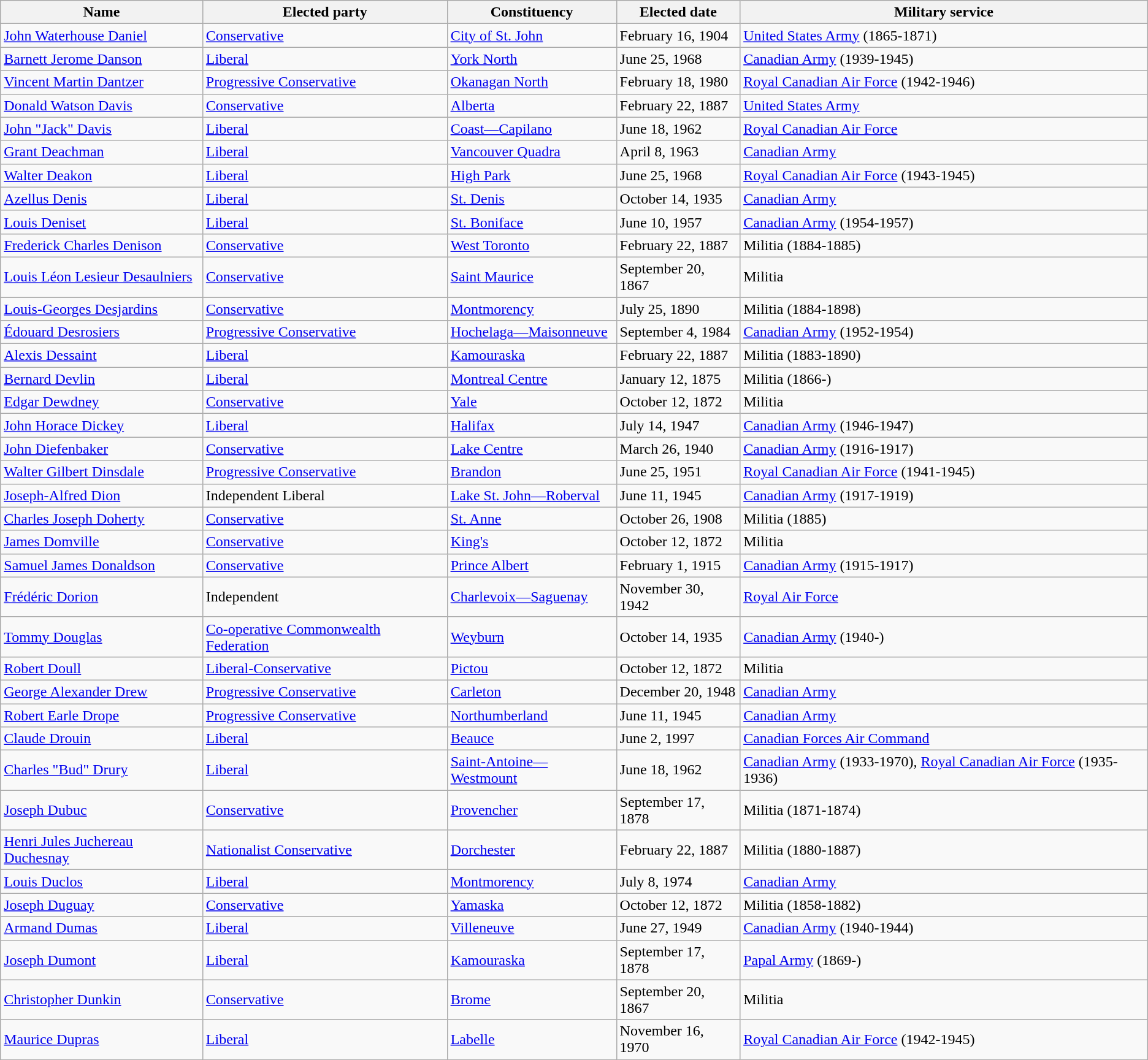<table class="wikitable sortable">
<tr>
<th>Name</th>
<th>Elected party</th>
<th>Constituency</th>
<th>Elected date</th>
<th>Military service</th>
</tr>
<tr>
<td><a href='#'>John Waterhouse Daniel</a></td>
<td><a href='#'>Conservative</a></td>
<td><a href='#'>City of St. John</a></td>
<td>February 16, 1904</td>
<td><a href='#'>United States Army</a> (1865-1871)</td>
</tr>
<tr>
<td><a href='#'>Barnett Jerome Danson</a></td>
<td><a href='#'>Liberal</a></td>
<td><a href='#'>York North</a></td>
<td>June 25, 1968</td>
<td><a href='#'>Canadian Army</a> (1939-1945)</td>
</tr>
<tr>
<td><a href='#'>Vincent Martin Dantzer</a></td>
<td><a href='#'>Progressive Conservative</a></td>
<td><a href='#'>Okanagan North</a></td>
<td>February 18, 1980</td>
<td><a href='#'>Royal Canadian Air Force</a> (1942-1946)</td>
</tr>
<tr>
<td><a href='#'>Donald Watson Davis</a></td>
<td><a href='#'>Conservative</a></td>
<td><a href='#'>Alberta</a></td>
<td>February 22, 1887</td>
<td><a href='#'>United States Army</a></td>
</tr>
<tr>
<td><a href='#'>John "Jack" Davis</a></td>
<td><a href='#'>Liberal</a></td>
<td><a href='#'>Coast—Capilano</a></td>
<td>June 18, 1962</td>
<td><a href='#'>Royal Canadian Air Force</a></td>
</tr>
<tr>
<td><a href='#'>Grant Deachman</a></td>
<td><a href='#'>Liberal</a></td>
<td><a href='#'>Vancouver Quadra</a></td>
<td>April 8, 1963</td>
<td><a href='#'>Canadian Army</a></td>
</tr>
<tr>
<td><a href='#'>Walter Deakon</a></td>
<td><a href='#'>Liberal</a></td>
<td><a href='#'>High Park</a></td>
<td>June 25, 1968</td>
<td><a href='#'>Royal Canadian Air Force</a> (1943-1945)</td>
</tr>
<tr>
<td><a href='#'>Azellus Denis</a></td>
<td><a href='#'>Liberal</a></td>
<td><a href='#'>St. Denis</a></td>
<td>October 14, 1935</td>
<td><a href='#'>Canadian Army</a></td>
</tr>
<tr>
<td><a href='#'>Louis Deniset</a></td>
<td><a href='#'>Liberal</a></td>
<td><a href='#'>St. Boniface</a></td>
<td>June 10, 1957</td>
<td><a href='#'>Canadian Army</a> (1954-1957)</td>
</tr>
<tr>
<td><a href='#'>Frederick Charles Denison</a></td>
<td><a href='#'>Conservative</a></td>
<td><a href='#'>West Toronto</a></td>
<td>February 22, 1887</td>
<td>Militia (1884-1885)</td>
</tr>
<tr>
<td><a href='#'>Louis Léon Lesieur Desaulniers</a></td>
<td><a href='#'>Conservative</a></td>
<td><a href='#'>Saint Maurice</a></td>
<td>September 20, 1867</td>
<td>Militia</td>
</tr>
<tr>
<td><a href='#'>Louis-Georges Desjardins</a></td>
<td><a href='#'>Conservative</a></td>
<td><a href='#'>Montmorency</a></td>
<td>July 25, 1890</td>
<td>Militia (1884-1898)</td>
</tr>
<tr>
<td><a href='#'>Édouard Desrosiers</a></td>
<td><a href='#'>Progressive Conservative</a></td>
<td><a href='#'>Hochelaga—Maisonneuve</a></td>
<td>September 4, 1984</td>
<td><a href='#'>Canadian Army</a> (1952-1954)</td>
</tr>
<tr>
<td><a href='#'>Alexis Dessaint</a></td>
<td><a href='#'>Liberal</a></td>
<td><a href='#'>Kamouraska</a></td>
<td>February 22, 1887</td>
<td>Militia (1883-1890)</td>
</tr>
<tr>
<td><a href='#'>Bernard Devlin</a></td>
<td><a href='#'>Liberal</a></td>
<td><a href='#'>Montreal Centre</a></td>
<td>January 12, 1875</td>
<td>Militia (1866-)</td>
</tr>
<tr>
<td><a href='#'>Edgar Dewdney</a></td>
<td><a href='#'>Conservative</a></td>
<td><a href='#'>Yale</a></td>
<td>October 12, 1872</td>
<td>Militia</td>
</tr>
<tr>
<td><a href='#'>John Horace Dickey</a></td>
<td><a href='#'>Liberal</a></td>
<td><a href='#'>Halifax</a></td>
<td>July 14, 1947</td>
<td><a href='#'>Canadian Army</a> (1946-1947)</td>
</tr>
<tr>
<td><a href='#'>John Diefenbaker</a></td>
<td><a href='#'>Conservative</a></td>
<td><a href='#'>Lake Centre</a></td>
<td>March 26, 1940</td>
<td><a href='#'>Canadian Army</a> (1916-1917)</td>
</tr>
<tr>
<td><a href='#'>Walter Gilbert Dinsdale</a></td>
<td><a href='#'>Progressive Conservative</a></td>
<td><a href='#'>Brandon</a></td>
<td>June 25, 1951</td>
<td><a href='#'>Royal Canadian Air Force</a> (1941-1945)</td>
</tr>
<tr>
<td><a href='#'>Joseph-Alfred Dion</a></td>
<td>Independent Liberal</td>
<td><a href='#'>Lake St. John—Roberval</a></td>
<td>June 11, 1945</td>
<td><a href='#'>Canadian Army</a> (1917-1919)</td>
</tr>
<tr>
<td><a href='#'>Charles Joseph Doherty</a></td>
<td><a href='#'>Conservative</a></td>
<td><a href='#'>St. Anne</a></td>
<td>October 26, 1908</td>
<td>Militia (1885)</td>
</tr>
<tr>
<td><a href='#'>James Domville</a></td>
<td><a href='#'>Conservative</a></td>
<td><a href='#'>King's</a></td>
<td>October 12, 1872</td>
<td>Militia</td>
</tr>
<tr>
<td><a href='#'>Samuel James Donaldson</a></td>
<td><a href='#'>Conservative</a></td>
<td><a href='#'>Prince Albert</a></td>
<td>February 1, 1915</td>
<td><a href='#'>Canadian Army</a> (1915-1917)</td>
</tr>
<tr>
<td><a href='#'>Frédéric Dorion</a></td>
<td>Independent</td>
<td><a href='#'>Charlevoix—Saguenay</a></td>
<td>November 30, 1942</td>
<td><a href='#'>Royal Air Force</a></td>
</tr>
<tr>
<td><a href='#'>Tommy Douglas</a></td>
<td><a href='#'>Co-operative Commonwealth Federation</a></td>
<td><a href='#'>Weyburn</a></td>
<td>October 14, 1935</td>
<td><a href='#'>Canadian Army</a> (1940-)</td>
</tr>
<tr>
<td><a href='#'>Robert Doull</a></td>
<td><a href='#'>Liberal-Conservative</a></td>
<td><a href='#'>Pictou</a></td>
<td>October 12, 1872</td>
<td>Militia</td>
</tr>
<tr>
<td><a href='#'>George Alexander Drew</a></td>
<td><a href='#'>Progressive Conservative</a></td>
<td><a href='#'>Carleton</a></td>
<td>December 20, 1948</td>
<td><a href='#'>Canadian Army</a></td>
</tr>
<tr>
<td><a href='#'>Robert Earle Drope</a></td>
<td><a href='#'>Progressive Conservative</a></td>
<td><a href='#'>Northumberland</a></td>
<td>June 11, 1945</td>
<td><a href='#'>Canadian Army</a></td>
</tr>
<tr>
<td><a href='#'>Claude Drouin</a></td>
<td><a href='#'>Liberal</a></td>
<td><a href='#'>Beauce</a></td>
<td>June 2, 1997</td>
<td><a href='#'>Canadian Forces Air Command</a></td>
</tr>
<tr>
<td><a href='#'>Charles "Bud" Drury</a></td>
<td><a href='#'>Liberal</a></td>
<td><a href='#'>Saint-Antoine—Westmount</a></td>
<td>June 18, 1962</td>
<td><a href='#'>Canadian Army</a> (1933-1970), <a href='#'>Royal Canadian Air Force</a> (1935-1936)</td>
</tr>
<tr>
<td><a href='#'>Joseph Dubuc</a></td>
<td><a href='#'>Conservative</a></td>
<td><a href='#'>Provencher</a></td>
<td>September 17, 1878</td>
<td>Militia (1871-1874)</td>
</tr>
<tr>
<td><a href='#'>Henri Jules Juchereau Duchesnay</a></td>
<td><a href='#'>Nationalist Conservative</a></td>
<td><a href='#'>Dorchester</a></td>
<td>February 22, 1887</td>
<td>Militia (1880-1887)</td>
</tr>
<tr>
<td><a href='#'>Louis Duclos</a></td>
<td><a href='#'>Liberal</a></td>
<td><a href='#'>Montmorency</a></td>
<td>July 8, 1974</td>
<td><a href='#'>Canadian Army</a></td>
</tr>
<tr>
<td><a href='#'>Joseph Duguay</a></td>
<td><a href='#'>Conservative</a></td>
<td><a href='#'>Yamaska</a></td>
<td>October 12, 1872</td>
<td>Militia (1858-1882)</td>
</tr>
<tr>
<td><a href='#'>Armand Dumas</a></td>
<td><a href='#'>Liberal</a></td>
<td><a href='#'>Villeneuve</a></td>
<td>June 27, 1949</td>
<td><a href='#'>Canadian Army</a> (1940-1944)</td>
</tr>
<tr>
<td><a href='#'>Joseph Dumont</a></td>
<td><a href='#'>Liberal</a></td>
<td><a href='#'>Kamouraska</a></td>
<td>September 17, 1878</td>
<td><a href='#'>Papal Army</a> (1869-)</td>
</tr>
<tr>
<td><a href='#'>Christopher Dunkin</a></td>
<td><a href='#'>Conservative</a></td>
<td><a href='#'>Brome</a></td>
<td>September 20, 1867</td>
<td>Militia</td>
</tr>
<tr>
<td><a href='#'>Maurice Dupras</a></td>
<td><a href='#'>Liberal</a></td>
<td><a href='#'>Labelle</a></td>
<td>November 16, 1970</td>
<td><a href='#'>Royal Canadian Air Force</a> (1942-1945)</td>
</tr>
</table>
